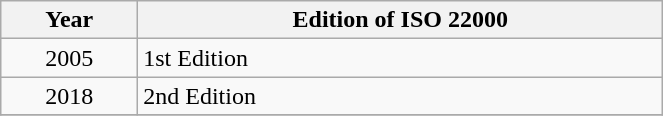<table width="35%" class="wikitable" font-size="95%;" background-color="transparent">
<tr>
<th>Year</th>
<th>Edition of ISO 22000</th>
</tr>
<tr>
<td align="center">2005</td>
<td>1st Edition</td>
</tr>
<tr>
<td align="center">2018</td>
<td>2nd Edition</td>
</tr>
<tr>
</tr>
</table>
